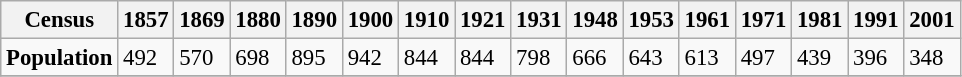<table class="wikitable" style="font-size:95%;">
<tr>
<th>Census</th>
<th>1857</th>
<th>1869</th>
<th>1880</th>
<th>1890</th>
<th>1900</th>
<th>1910</th>
<th>1921</th>
<th>1931</th>
<th>1948</th>
<th>1953</th>
<th>1961</th>
<th>1971</th>
<th>1981</th>
<th>1991</th>
<th>2001</th>
</tr>
<tr>
<td><strong>Population</strong></td>
<td>492</td>
<td>570</td>
<td>698</td>
<td>895</td>
<td>942</td>
<td>844</td>
<td>844</td>
<td>798</td>
<td>666</td>
<td>643</td>
<td>613</td>
<td>497</td>
<td>439</td>
<td>396</td>
<td>348</td>
</tr>
<tr>
</tr>
</table>
